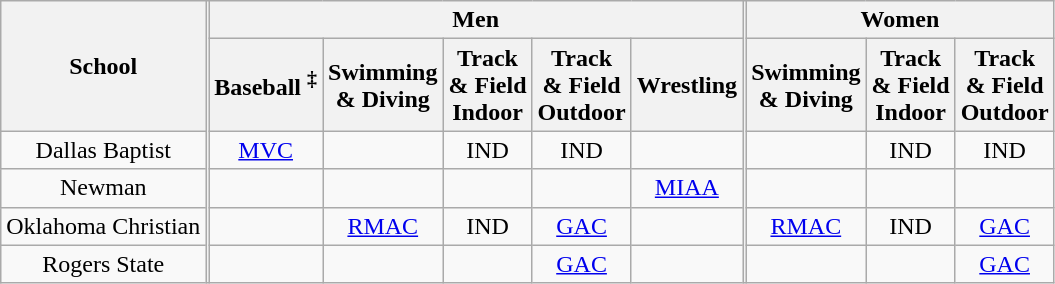<table class="wikitable" style="text-align:center">
<tr>
<th rowspan=2>School</th>
<th rowspan=7 width=1 style="padding:0"></th>
<th colspan=5>Men</th>
<th rowspan=7 width=1 style="padding:0"></th>
<th colspan=3>Women</th>
</tr>
<tr>
<th>Baseball <sup>‡</sup></th>
<th>Swimming<br>& Diving</th>
<th>Track<br>& Field<br>Indoor</th>
<th>Track<br>& Field<br>Outdoor</th>
<th>Wrestling</th>
<th>Swimming<br>& Diving</th>
<th>Track<br>& Field<br>Indoor</th>
<th>Track<br>& Field<br>Outdoor</th>
</tr>
<tr>
<td>Dallas Baptist</td>
<td><a href='#'>MVC</a></td>
<td></td>
<td>IND</td>
<td>IND</td>
<td></td>
<td></td>
<td>IND</td>
<td>IND</td>
</tr>
<tr>
<td>Newman</td>
<td></td>
<td></td>
<td></td>
<td></td>
<td><a href='#'>MIAA</a></td>
<td></td>
<td></td>
<td></td>
</tr>
<tr>
<td>Oklahoma Christian</td>
<td></td>
<td><a href='#'>RMAC</a></td>
<td>IND</td>
<td><a href='#'>GAC</a></td>
<td></td>
<td><a href='#'>RMAC</a></td>
<td>IND</td>
<td><a href='#'>GAC</a></td>
</tr>
<tr>
<td>Rogers State</td>
<td></td>
<td></td>
<td></td>
<td><a href='#'>GAC</a></td>
<td></td>
<td></td>
<td></td>
<td><a href='#'>GAC</a></td>
</tr>
</table>
